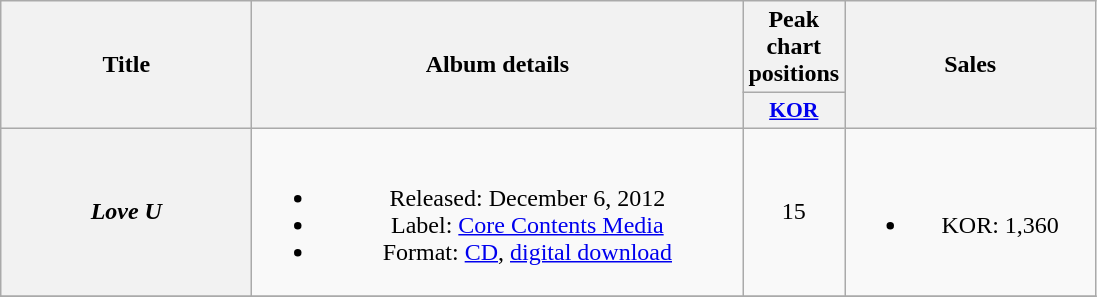<table class="wikitable plainrowheaders" style="text-align:center;">
<tr>
<th rowspan="2" scope="col" style="width:10em;">Title</th>
<th rowspan="2" scope="col" style="width:20em;">Album details</th>
<th colspan="1" scope="col">Peak chart positions</th>
<th rowspan="2" scope="col" style="width:10em;">Sales</th>
</tr>
<tr>
<th scope="col" style="width:3.5em;font-size:90%;"><a href='#'>KOR</a><br></th>
</tr>
<tr>
<th scope="row"><em>Love U</em></th>
<td><br><ul><li>Released: December 6, 2012</li><li>Label: <a href='#'>Core Contents Media</a></li><li>Format: <a href='#'>CD</a>, <a href='#'>digital download</a></li></ul></td>
<td>15</td>
<td><br><ul><li>KOR: 1,360</li></ul></td>
</tr>
<tr>
</tr>
</table>
